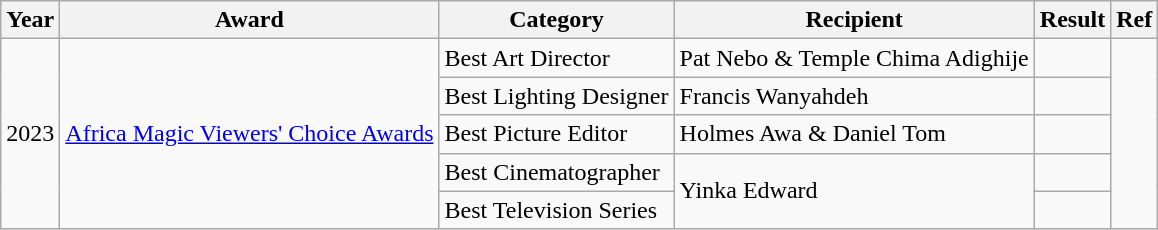<table class="wikitable">
<tr>
<th>Year</th>
<th>Award</th>
<th>Category</th>
<th>Recipient</th>
<th>Result</th>
<th>Ref</th>
</tr>
<tr>
<td rowspan="5">2023</td>
<td rowspan="5"><a href='#'>Africa Magic Viewers' Choice Awards</a></td>
<td>Best Art Director</td>
<td>Pat Nebo & Temple Chima Adighije</td>
<td></td>
<td rowspan="5"></td>
</tr>
<tr>
<td>Best Lighting Designer</td>
<td>Francis Wanyahdeh</td>
<td></td>
</tr>
<tr>
<td>Best Picture Editor</td>
<td>Holmes Awa & Daniel Tom</td>
<td></td>
</tr>
<tr>
<td>Best Cinematographer</td>
<td rowspan="2">Yinka Edward</td>
<td></td>
</tr>
<tr>
<td>Best Television Series</td>
<td></td>
</tr>
</table>
